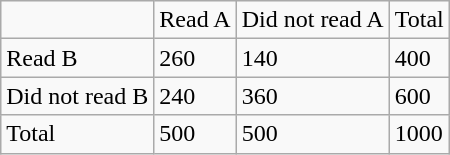<table class="wikitable">
<tr>
<td></td>
<td>Read A</td>
<td>Did not read A</td>
<td>Total</td>
</tr>
<tr>
<td>Read B</td>
<td>260</td>
<td>140</td>
<td>400</td>
</tr>
<tr>
<td>Did not read B</td>
<td>240</td>
<td>360</td>
<td>600</td>
</tr>
<tr>
<td>Total</td>
<td>500</td>
<td>500</td>
<td>1000</td>
</tr>
</table>
